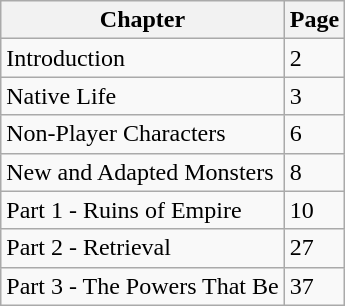<table class="wikitable">
<tr>
<th>Chapter</th>
<th>Page</th>
</tr>
<tr>
<td>Introduction</td>
<td>2</td>
</tr>
<tr>
<td>Native Life</td>
<td>3</td>
</tr>
<tr>
<td>Non-Player Characters</td>
<td>6</td>
</tr>
<tr>
<td>New and Adapted Monsters</td>
<td>8</td>
</tr>
<tr>
<td>Part 1 - Ruins of Empire</td>
<td>10</td>
</tr>
<tr>
<td>Part 2 - Retrieval</td>
<td>27</td>
</tr>
<tr>
<td>Part 3 - The Powers That Be</td>
<td>37</td>
</tr>
</table>
